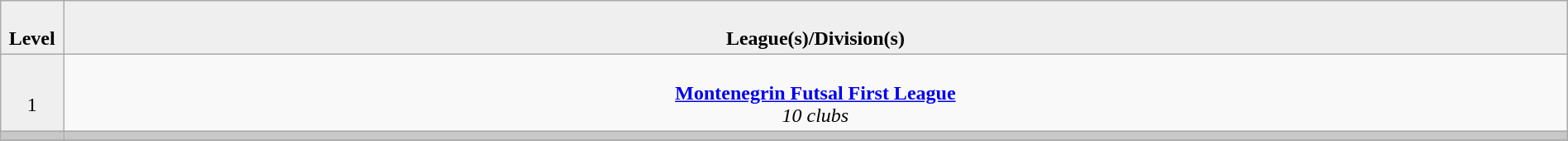<table class="wikitable" style="text-align:center; width:100%;">
<tr style="background:#efefef;">
<td style="width:4%; text-align:center;"><br><strong>Level</strong></td>
<td colspan="12"  style="width:96%; text-align:center;"><br><strong>League(s)/Division(s)</strong></td>
</tr>
<tr>
<td style="text-align:center; width:4%; background:#efefef;"><br>1</td>
<td colspan="12"  style="width:96%; text-align:center;"><br><strong><a href='#'>Montenegrin Futsal First League</a></strong><br>
<em>10 clubs</em><br></td>
</tr>
<tr style="background:#c8c8c8">
<td style="width:4%;"></td>
<td></td>
</tr>
<tr>
</tr>
</table>
